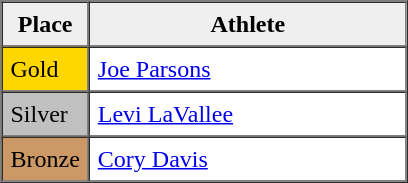<table border=1 cellpadding=5 cellspacing=0>
<tr>
<th style="background:#efefef;" width="20">Place</th>
<th style="background:#efefef;" width="200">Athlete</th>
</tr>
<tr align=left>
<td style="background:gold;">Gold</td>
<td><a href='#'>Joe Parsons</a></td>
</tr>
<tr align=left>
<td style="background:silver;">Silver</td>
<td><a href='#'>Levi LaVallee</a></td>
</tr>
<tr align=left>
<td style="background:#CC9966;">Bronze</td>
<td><a href='#'>Cory Davis</a></td>
</tr>
</table>
